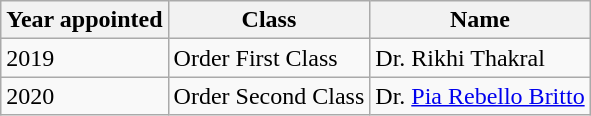<table class="wikitable sortable">
<tr>
<th>Year appointed</th>
<th>Class</th>
<th>Name</th>
</tr>
<tr>
<td rowspan="1">2019</td>
<td>Order First Class</td>
<td>Dr. Rikhi Thakral</td>
</tr>
<tr>
<td rowspan="1">2020</td>
<td>Order Second Class</td>
<td>Dr. <a href='#'>Pia Rebello Britto</a></td>
</tr>
</table>
